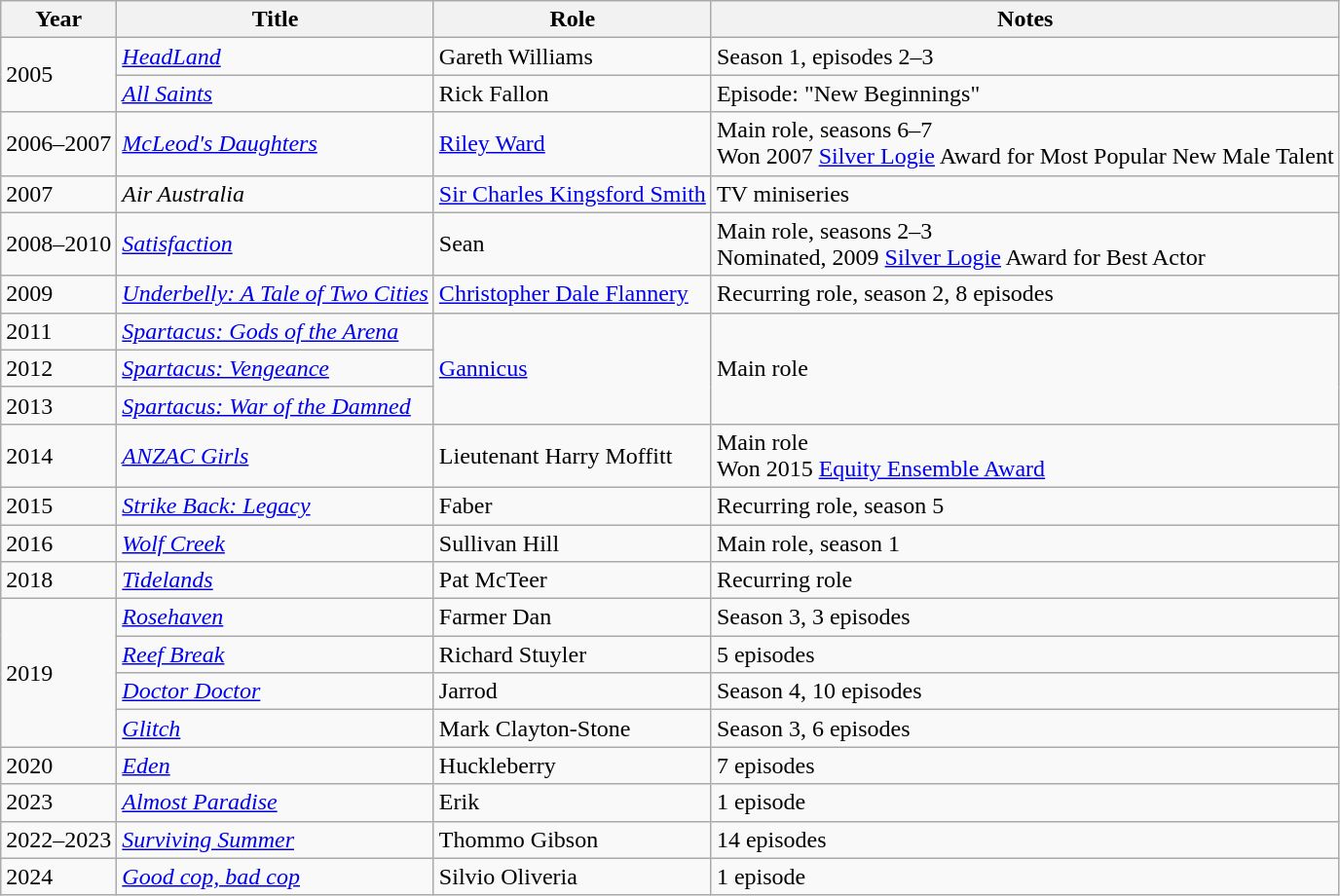<table class="wikitable">
<tr>
<th>Year</th>
<th>Title</th>
<th>Role</th>
<th>Notes</th>
</tr>
<tr>
<td rowspan="2">2005</td>
<td><em><a href='#'>HeadLand</a></em></td>
<td>Gareth Williams</td>
<td>Season 1, episodes 2–3</td>
</tr>
<tr>
<td><em><a href='#'>All Saints</a></em></td>
<td>Rick Fallon</td>
<td>Episode: "New Beginnings"</td>
</tr>
<tr>
<td>2006–2007</td>
<td><em><a href='#'>McLeod's Daughters</a></em></td>
<td><a href='#'>Riley Ward</a></td>
<td>Main role, seasons 6–7<br>Won 2007 <a href='#'>Silver Logie</a> Award for Most Popular New Male Talent</td>
</tr>
<tr>
<td>2007</td>
<td><em>Air Australia</em></td>
<td><a href='#'>Sir Charles Kingsford Smith</a></td>
<td>TV miniseries</td>
</tr>
<tr>
<td>2008–2010</td>
<td><em><a href='#'>Satisfaction</a></em></td>
<td>Sean</td>
<td>Main role, seasons 2–3<br>Nominated, 2009 <a href='#'>Silver Logie</a> Award for Best Actor</td>
</tr>
<tr>
<td>2009</td>
<td><em><a href='#'>Underbelly: A Tale of Two Cities</a></em></td>
<td><a href='#'>Christopher Dale Flannery</a></td>
<td>Recurring role, season 2, 8 episodes</td>
</tr>
<tr>
<td>2011</td>
<td><em><a href='#'>Spartacus: Gods of the Arena</a></em></td>
<td rowspan=3><a href='#'>Gannicus</a></td>
<td rowspan=3>Main role</td>
</tr>
<tr>
<td>2012</td>
<td><em><a href='#'>Spartacus: Vengeance</a></em></td>
</tr>
<tr>
<td>2013</td>
<td><em><a href='#'>Spartacus: War of the Damned</a></em></td>
</tr>
<tr>
<td>2014</td>
<td><em><a href='#'>ANZAC Girls</a></em></td>
<td>Lieutenant Harry Moffitt</td>
<td>Main role<br>Won 2015 <a href='#'>Equity Ensemble Award</a></td>
</tr>
<tr>
<td>2015</td>
<td><em><a href='#'>Strike Back: Legacy</a></em></td>
<td>Faber</td>
<td>Recurring role, season 5</td>
</tr>
<tr>
<td>2016</td>
<td><em><a href='#'>Wolf Creek</a></em></td>
<td>Sullivan Hill</td>
<td>Main role, season 1</td>
</tr>
<tr>
<td>2018</td>
<td><em><a href='#'>Tidelands</a></em></td>
<td>Pat McTeer</td>
<td>Recurring role</td>
</tr>
<tr>
<td rowspan="4">2019</td>
<td><em><a href='#'>Rosehaven</a></em></td>
<td>Farmer Dan</td>
<td>Season 3, 3 episodes</td>
</tr>
<tr>
<td><em><a href='#'>Reef Break</a></em></td>
<td>Richard Stuyler</td>
<td>5 episodes</td>
</tr>
<tr>
<td><em><a href='#'>Doctor Doctor</a></em></td>
<td>Jarrod</td>
<td>Season 4, 10 episodes</td>
</tr>
<tr>
<td><em><a href='#'>Glitch</a></em></td>
<td>Mark Clayton-Stone</td>
<td>Season 3, 6 episodes</td>
</tr>
<tr>
<td>2020</td>
<td><em><a href='#'>Eden</a></em></td>
<td>Huckleberry</td>
<td>7 episodes</td>
</tr>
<tr>
<td>2023</td>
<td><em><a href='#'>Almost Paradise</a></em></td>
<td>Erik</td>
<td>1 episode</td>
</tr>
<tr>
<td>2022–2023</td>
<td><em><a href='#'>Surviving Summer</a></em></td>
<td>Thommo Gibson</td>
<td>14 episodes</td>
</tr>
<tr>
<td>2024</td>
<td><em><a href='#'>Good cop, bad cop</a></td>
<td>Silvio Oliveria</td>
<td>1 episode</td>
</tr>
</table>
